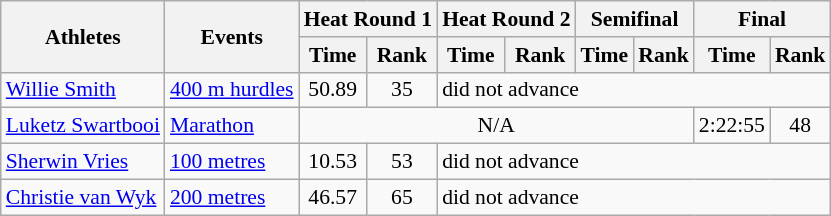<table class=wikitable style=font-size:90%>
<tr>
<th rowspan=2>Athletes</th>
<th rowspan=2>Events</th>
<th colspan=2>Heat Round 1</th>
<th colspan=2>Heat Round 2</th>
<th colspan=2>Semifinal</th>
<th colspan=2>Final</th>
</tr>
<tr>
<th>Time</th>
<th>Rank</th>
<th>Time</th>
<th>Rank</th>
<th>Time</th>
<th>Rank</th>
<th>Time</th>
<th>Rank</th>
</tr>
<tr>
<td><a href='#'>Willie Smith</a></td>
<td><a href='#'>400 m hurdles</a></td>
<td align=center>50.89</td>
<td align=center>35</td>
<td colspan=6>did not advance</td>
</tr>
<tr>
<td><a href='#'>Luketz Swartbooi</a></td>
<td><a href='#'>Marathon</a></td>
<td align=center colspan=6>N/A</td>
<td align=center>2:22:55</td>
<td align=center>48</td>
</tr>
<tr>
<td><a href='#'>Sherwin Vries</a></td>
<td><a href='#'>100 metres</a></td>
<td align=center>10.53</td>
<td align=center>53</td>
<td colspan=6>did not advance</td>
</tr>
<tr>
<td><a href='#'>Christie van Wyk</a></td>
<td><a href='#'>200 metres</a></td>
<td align=center>46.57</td>
<td align=center>65</td>
<td colspan=6>did not advance</td>
</tr>
</table>
